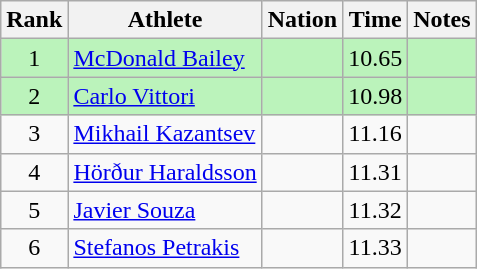<table class="wikitable sortable" style="text-align:center">
<tr>
<th>Rank</th>
<th>Athlete</th>
<th>Nation</th>
<th>Time</th>
<th>Notes</th>
</tr>
<tr bgcolor=bbf3bb>
<td>1</td>
<td align=left><a href='#'>McDonald Bailey</a></td>
<td align=left></td>
<td>10.65</td>
<td></td>
</tr>
<tr bgcolor=bbf3bb>
<td>2</td>
<td align=left><a href='#'>Carlo Vittori</a></td>
<td align=left></td>
<td>10.98</td>
<td></td>
</tr>
<tr>
<td>3</td>
<td align=left><a href='#'>Mikhail Kazantsev</a></td>
<td align=left></td>
<td>11.16</td>
<td></td>
</tr>
<tr>
<td>4</td>
<td align=left><a href='#'>Hörður Haraldsson</a></td>
<td align=left></td>
<td>11.31</td>
<td></td>
</tr>
<tr>
<td>5</td>
<td align=left><a href='#'>Javier Souza</a></td>
<td align=left></td>
<td>11.32</td>
<td></td>
</tr>
<tr>
<td>6</td>
<td align=left><a href='#'>Stefanos Petrakis</a></td>
<td align=left></td>
<td>11.33</td>
<td></td>
</tr>
</table>
